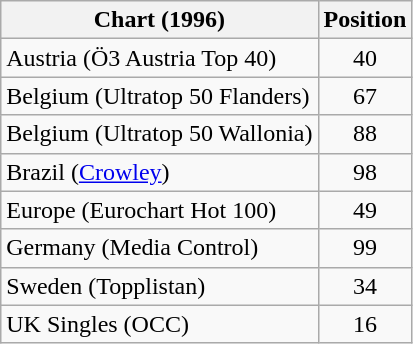<table class="wikitable sortable">
<tr>
<th>Chart (1996)</th>
<th>Position</th>
</tr>
<tr>
<td>Austria (Ö3 Austria Top 40)</td>
<td style="text-align:center;">40</td>
</tr>
<tr>
<td>Belgium (Ultratop 50 Flanders)</td>
<td style="text-align:center;">67</td>
</tr>
<tr>
<td>Belgium (Ultratop 50 Wallonia)</td>
<td style="text-align:center;">88</td>
</tr>
<tr>
<td>Brazil (<a href='#'>Crowley</a>)</td>
<td style="text-align:center;">98</td>
</tr>
<tr>
<td>Europe (Eurochart Hot 100)</td>
<td style="text-align:center;">49</td>
</tr>
<tr>
<td>Germany (Media Control)</td>
<td style="text-align:center;">99</td>
</tr>
<tr>
<td>Sweden (Topplistan)</td>
<td style="text-align:center;">34</td>
</tr>
<tr>
<td>UK Singles (OCC)</td>
<td style="text-align:center;">16</td>
</tr>
</table>
